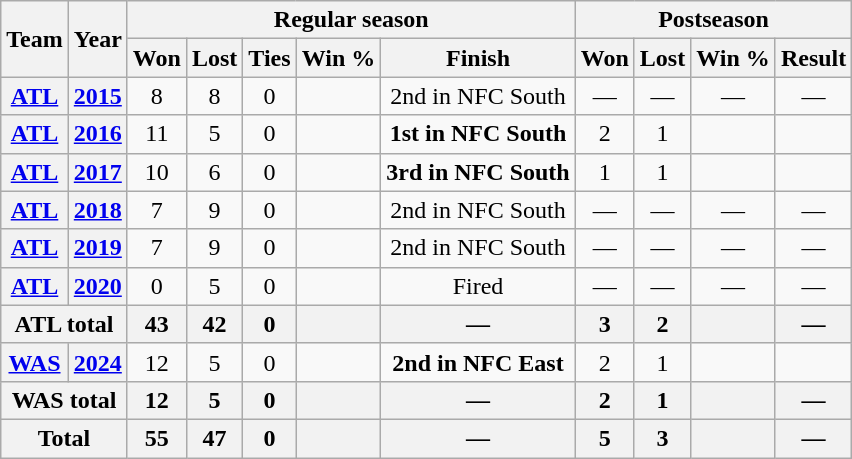<table class="wikitable" style="text-align:center;">
<tr>
<th rowspan="2">Team</th>
<th rowspan="2">Year</th>
<th colspan="5">Regular season</th>
<th colspan="4">Postseason</th>
</tr>
<tr>
<th>Won</th>
<th>Lost</th>
<th>Ties</th>
<th>Win %</th>
<th>Finish</th>
<th>Won</th>
<th>Lost</th>
<th>Win %</th>
<th>Result</th>
</tr>
<tr>
<th><a href='#'>ATL</a></th>
<th><a href='#'>2015</a></th>
<td>8</td>
<td>8</td>
<td>0</td>
<td></td>
<td>2nd in NFC South</td>
<td>—</td>
<td>—</td>
<td>—</td>
<td>—</td>
</tr>
<tr>
<th><a href='#'>ATL</a></th>
<th><a href='#'>2016</a></th>
<td>11</td>
<td>5</td>
<td>0</td>
<td></td>
<td><strong>1st in NFC South</strong></td>
<td>2</td>
<td>1</td>
<td></td>
<td></td>
</tr>
<tr>
<th><a href='#'>ATL</a></th>
<th><a href='#'>2017</a></th>
<td>10</td>
<td>6</td>
<td>0</td>
<td></td>
<td><strong>3rd in NFC South</strong></td>
<td>1</td>
<td>1</td>
<td></td>
<td></td>
</tr>
<tr ">
<th><a href='#'>ATL</a></th>
<th><a href='#'>2018</a></th>
<td>7</td>
<td>9</td>
<td>0</td>
<td></td>
<td>2nd in NFC South</td>
<td>—</td>
<td>—</td>
<td>—</td>
<td>—</td>
</tr>
<tr>
<th><a href='#'>ATL</a></th>
<th><a href='#'>2019</a></th>
<td>7</td>
<td>9</td>
<td>0</td>
<td></td>
<td>2nd in NFC South</td>
<td>—</td>
<td>—</td>
<td>—</td>
<td>—</td>
</tr>
<tr>
<th><a href='#'>ATL</a></th>
<th><a href='#'>2020</a></th>
<td>0</td>
<td>5</td>
<td>0</td>
<td></td>
<td>Fired</td>
<td>—</td>
<td>—</td>
<td>—</td>
<td>—</td>
</tr>
<tr>
<th colspan="2">ATL total</th>
<th>43</th>
<th>42</th>
<th>0</th>
<th></th>
<th>—</th>
<th>3</th>
<th>2</th>
<th></th>
<th>—</th>
</tr>
<tr>
<th><a href='#'>WAS</a></th>
<th><a href='#'>2024</a></th>
<td>12</td>
<td>5</td>
<td>0</td>
<td></td>
<td><strong>2nd in NFC East</strong></td>
<td>2</td>
<td>1</td>
<td></td>
<td></td>
</tr>
<tr>
<th colspan="2">WAS total</th>
<th>12</th>
<th>5</th>
<th>0</th>
<th></th>
<th>—</th>
<th>2</th>
<th>1</th>
<th></th>
<th>—</th>
</tr>
<tr>
<th colspan="2">Total</th>
<th>55</th>
<th>47</th>
<th>0</th>
<th></th>
<th>—</th>
<th>5</th>
<th>3</th>
<th></th>
<th>—</th>
</tr>
</table>
